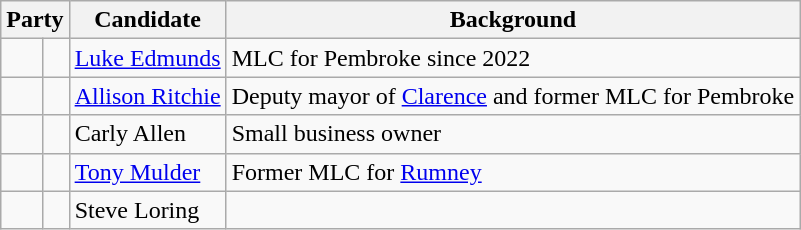<table class="wikitable">
<tr>
<th colspan="2">Party</th>
<th>Candidate</th>
<th>Background</th>
</tr>
<tr>
<td> </td>
<td></td>
<td><a href='#'>Luke Edmunds</a></td>
<td>MLC for Pembroke since 2022</td>
</tr>
<tr>
<td> </td>
<td></td>
<td><a href='#'>Allison Ritchie</a></td>
<td>Deputy mayor of <a href='#'>Clarence</a> and former MLC for Pembroke</td>
</tr>
<tr>
<td> </td>
<td></td>
<td>Carly Allen</td>
<td>Small business owner</td>
</tr>
<tr>
<td> </td>
<td></td>
<td><a href='#'>Tony Mulder</a></td>
<td>Former MLC for <a href='#'>Rumney</a></td>
</tr>
<tr>
<td> </td>
<td></td>
<td>Steve Loring</td>
<td></td>
</tr>
</table>
